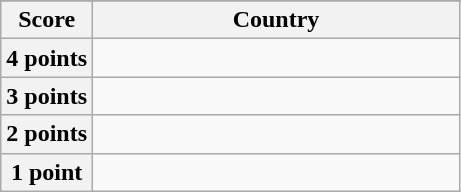<table class="wikitable">
<tr>
</tr>
<tr>
<th scope="col" width="20%">Score</th>
<th scope="col">Country</th>
</tr>
<tr>
<th scope="row">4 points</th>
<td></td>
</tr>
<tr>
<th scope="row">3 points</th>
<td></td>
</tr>
<tr>
<th scope="row">2 points</th>
<td></td>
</tr>
<tr>
<th scope="row">1 point</th>
<td></td>
</tr>
</table>
